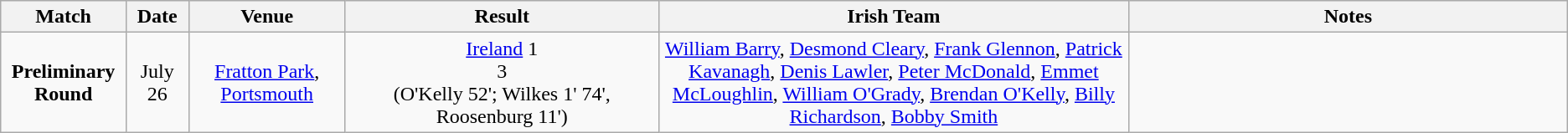<table class="wikitable">
<tr style="background:#efefef">
<th width=8%>Match</th>
<th width=4%>Date</th>
<th width=10%>Venue</th>
<th width=20%>Result</th>
<th width=30%>Irish Team</th>
<th width=28%>Notes</th>
</tr>
<tr align="center">
<td><strong>Preliminary<br>Round</strong></td>
<td>July 26</td>
<td><a href='#'>Fratton Park</a>,<br> <a href='#'>Portsmouth</a></td>
<td> <a href='#'>Ireland</a> 1<br><strong></strong> 3<br>(O'Kelly 52'; Wilkes 1' 74', Roosenburg 11')</td>
<td><a href='#'>William Barry</a>, <a href='#'>Desmond Cleary</a>, <a href='#'>Frank Glennon</a>, <a href='#'>Patrick Kavanagh</a>, <a href='#'>Denis Lawler</a>, <a href='#'>Peter McDonald</a>, <a href='#'>Emmet McLoughlin</a>, <a href='#'>William O'Grady</a>, <a href='#'>Brendan O'Kelly</a>, <a href='#'>Billy Richardson</a>, <a href='#'>Bobby Smith</a></td>
<td></td>
</tr>
</table>
